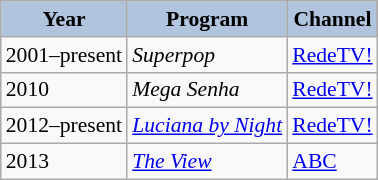<table class="wikitable" style="font-size:90%;" ;>
<tr style="text-align:center;">
<th style="background:#B0C4DE;">Year</th>
<th style="background:#B0C4DE;">Program</th>
<th style="background:#B0C4DE;">Channel</th>
</tr>
<tr>
<td>2001–present</td>
<td><em>Superpop</em></td>
<td><a href='#'>RedeTV!</a></td>
</tr>
<tr>
<td>2010</td>
<td><em>Mega Senha</em></td>
<td><a href='#'>RedeTV!</a></td>
</tr>
<tr>
<td>2012–present</td>
<td><em><a href='#'>Luciana by Night</a></em></td>
<td><a href='#'>RedeTV!</a></td>
</tr>
<tr>
<td>2013</td>
<td><em><a href='#'>The View</a></em></td>
<td><a href='#'>ABC</a></td>
</tr>
</table>
